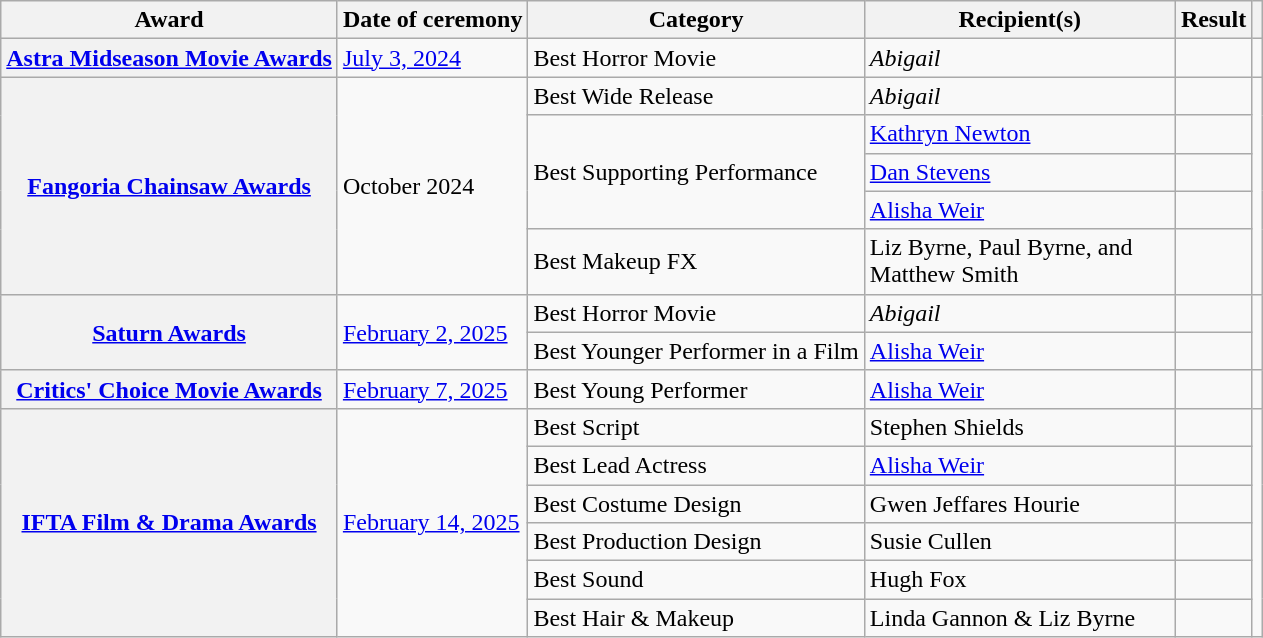<table class="wikitable sortable plainrowheaders">
<tr>
<th scope="col">Award</th>
<th scope="col">Date of ceremony</th>
<th scope="col">Category</th>
<th width=200 scope="col">Recipient(s)</th>
<th scope="col">Result</th>
<th scope="col" class="unsortable"></th>
</tr>
<tr>
<th rowspan="1" scope="row"><a href='#'>Astra Midseason Movie Awards</a></th>
<td rowspan="1"><a href='#'>July 3, 2024</a></td>
<td>Best Horror Movie</td>
<td><em>Abigail</em></td>
<td></td>
<td rowspan="1" align="center"></td>
</tr>
<tr>
<th rowspan="5" scope="row"><a href='#'>Fangoria Chainsaw Awards</a></th>
<td rowspan="5">October 2024</td>
<td>Best Wide Release</td>
<td><em>Abigail</em></td>
<td></td>
<td rowspan="5" align="center"></td>
</tr>
<tr>
<td rowspan="3">Best Supporting Performance</td>
<td><a href='#'>Kathryn Newton</a></td>
<td></td>
</tr>
<tr>
<td><a href='#'>Dan Stevens</a></td>
<td></td>
</tr>
<tr>
<td><a href='#'>Alisha Weir</a></td>
<td></td>
</tr>
<tr>
<td>Best Makeup FX</td>
<td>Liz Byrne, Paul Byrne, and Matthew Smith</td>
<td></td>
</tr>
<tr>
<th rowspan="2" scope="row"><a href='#'>Saturn Awards</a></th>
<td rowspan="2"><a href='#'>February 2, 2025</a></td>
<td>Best Horror Movie</td>
<td><em>Abigail</em></td>
<td></td>
<td rowspan="2" align="center"></td>
</tr>
<tr>
<td rowspan="1">Best Younger Performer in a Film</td>
<td><a href='#'>Alisha Weir</a></td>
<td></td>
</tr>
<tr>
<th rowspan="1" scope="row"><a href='#'>Critics' Choice Movie Awards</a></th>
<td rowspan="1"><a href='#'>February 7, 2025</a></td>
<td>Best Young Performer</td>
<td><a href='#'>Alisha Weir</a></td>
<td></td>
<td rowspan="1" align="center"></td>
</tr>
<tr>
<th rowspan="6" scope="row"><a href='#'>IFTA Film & Drama Awards</a></th>
<td rowspan="6"><a href='#'>February 14, 2025</a></td>
<td>Best Script</td>
<td>Stephen Shields</td>
<td></td>
<td rowspan="6" align="center"></td>
</tr>
<tr>
<td rowspan="1">Best Lead Actress</td>
<td><a href='#'>Alisha Weir</a></td>
<td></td>
</tr>
<tr>
<td rowspan="1">Best Costume Design</td>
<td>Gwen Jeffares Hourie</td>
<td></td>
</tr>
<tr>
<td rowspan="1">Best Production Design</td>
<td>Susie Cullen</td>
<td></td>
</tr>
<tr>
<td rowspan="1">Best Sound</td>
<td>Hugh Fox</td>
<td></td>
</tr>
<tr>
<td rowspan="1">Best Hair & Makeup</td>
<td>Linda Gannon & Liz Byrne</td>
<td></td>
</tr>
</table>
